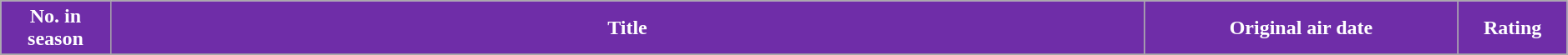<table class="wikitable plainrowheaders" style="width:99%;">
<tr>
<th scope="col" style="background-color: #6F2DA8; color: #FFFFFF;" width=7%>No. in<br>season</th>
<th scope="col" style="background-color: #6F2DA8; color: #FFFFFF;">Title</th>
<th scope="col" style="background-color: #6F2DA8; color: #FFFFFF;" width=20%>Original air date</th>
<th scope="col" style="background-color: #6F2DA8; color: #FFFFFF;" width=7%>Rating</th>
</tr>
<tr>
</tr>
</table>
